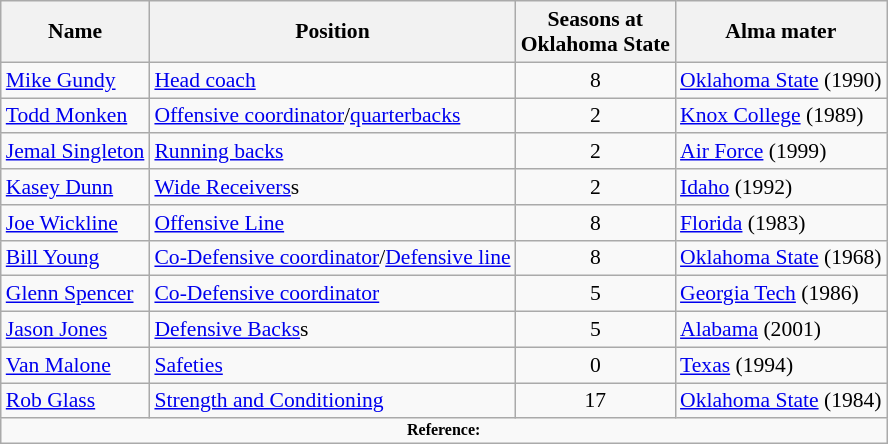<table class="wikitable" border="1" style="font-size:90%;">
<tr>
<th>Name</th>
<th>Position</th>
<th>Seasons at<br>Oklahoma State</th>
<th>Alma mater</th>
</tr>
<tr>
<td><a href='#'>Mike Gundy</a></td>
<td><a href='#'>Head coach</a></td>
<td align=center>8</td>
<td><a href='#'>Oklahoma State</a> (1990)</td>
</tr>
<tr>
<td><a href='#'>Todd Monken</a></td>
<td><a href='#'>Offensive coordinator</a>/<a href='#'>quarterbacks</a></td>
<td align=center>2</td>
<td><a href='#'>Knox College</a> (1989)</td>
</tr>
<tr>
<td><a href='#'>Jemal Singleton</a></td>
<td><a href='#'>Running backs</a></td>
<td align=center>2</td>
<td><a href='#'>Air Force</a> (1999)</td>
</tr>
<tr>
<td><a href='#'>Kasey Dunn</a></td>
<td><a href='#'>Wide Receivers</a>s</td>
<td align=center>2</td>
<td><a href='#'>Idaho</a> (1992)</td>
</tr>
<tr>
<td><a href='#'>Joe Wickline</a></td>
<td><a href='#'>Offensive Line</a></td>
<td align=center>8</td>
<td><a href='#'>Florida</a> (1983)</td>
</tr>
<tr>
<td><a href='#'>Bill Young</a></td>
<td><a href='#'>Co-Defensive coordinator</a>/<a href='#'>Defensive line</a></td>
<td align=center>8</td>
<td><a href='#'>Oklahoma State</a> (1968)</td>
</tr>
<tr>
<td><a href='#'>Glenn Spencer</a></td>
<td><a href='#'>Co-Defensive coordinator</a></td>
<td align=center>5</td>
<td><a href='#'>Georgia Tech</a> (1986)</td>
</tr>
<tr>
<td><a href='#'>Jason Jones</a></td>
<td><a href='#'>Defensive Backs</a>s</td>
<td align=center>5</td>
<td><a href='#'>Alabama</a> (2001)</td>
</tr>
<tr>
<td><a href='#'>Van Malone</a></td>
<td><a href='#'>Safeties</a></td>
<td align=center>0</td>
<td><a href='#'>Texas</a> (1994)</td>
</tr>
<tr>
<td><a href='#'>Rob Glass</a></td>
<td><a href='#'>Strength and Conditioning</a></td>
<td align=center>17</td>
<td><a href='#'>Oklahoma State</a> (1984)</td>
</tr>
<tr>
<td colspan="4" style="font-size: 8pt" align="center"><strong>Reference:</strong></td>
</tr>
</table>
